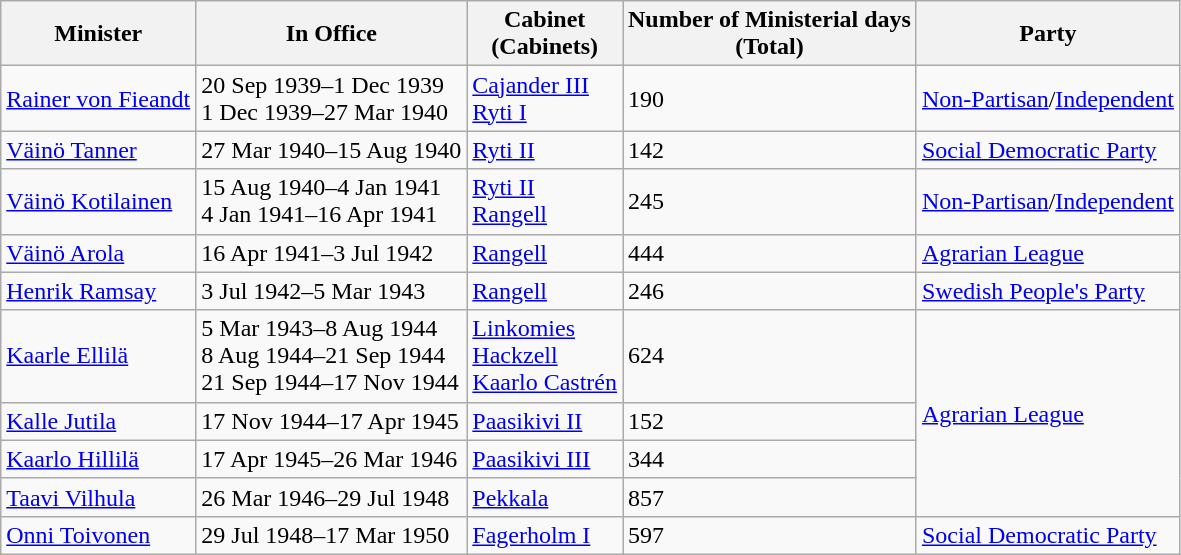<table class="wikitable">
<tr>
<th>Minister</th>
<th>In Office</th>
<th>Cabinet<br>(Cabinets)</th>
<th>Number of Ministerial days <br>(Total)</th>
<th>Party</th>
</tr>
<tr>
<td><a href='#'>Rainer von Fieandt</a></td>
<td>20 Sep 1939–1 Dec 1939<br>1 Dec 1939–27  Mar  1940</td>
<td><a href='#'>Cajander III</a><br><a href='#'>Ryti I</a></td>
<td>190</td>
<td><a href='#'>Non-Partisan</a>/<a href='#'>Independent</a></td>
</tr>
<tr>
<td><a href='#'>Väinö Tanner</a></td>
<td>27  Mar  1940–15 Aug 1940</td>
<td><a href='#'>Ryti II</a></td>
<td>142</td>
<td><a href='#'>Social Democratic Party</a></td>
</tr>
<tr>
<td><a href='#'>Väinö Kotilainen</a></td>
<td>15 Aug 1940–4 Jan 1941<br>4 Jan 1941–16 Apr 1941</td>
<td><a href='#'>Ryti II</a><br><a href='#'>Rangell</a></td>
<td>245</td>
<td><a href='#'>Non-Partisan</a>/<a href='#'>Independent</a></td>
</tr>
<tr>
<td><a href='#'>Väinö Arola</a></td>
<td>16 Apr 1941–3 Jul 1942</td>
<td><a href='#'>Rangell</a></td>
<td>444</td>
<td><a href='#'>Agrarian League</a></td>
</tr>
<tr>
<td><a href='#'>Henrik Ramsay</a></td>
<td>3 Jul 1942–5  Mar  1943</td>
<td><a href='#'>Rangell</a></td>
<td>246</td>
<td><a href='#'>Swedish People's Party</a></td>
</tr>
<tr>
<td><a href='#'>Kaarle Ellilä</a></td>
<td>5  Mar  1943–8 Aug 1944<br>8 Aug 1944–21 Sep 1944<br>21 Sep 1944–17 Nov 1944</td>
<td><a href='#'>Linkomies</a><br><a href='#'>Hackzell</a><br><a href='#'>Kaarlo Castrén</a></td>
<td>624</td>
<td rowspan=4><a href='#'>Agrarian League</a></td>
</tr>
<tr>
<td><a href='#'>Kalle Jutila</a></td>
<td>17 Nov 1944–17 Apr 1945</td>
<td><a href='#'>Paasikivi II</a></td>
<td>152</td>
</tr>
<tr>
<td><a href='#'>Kaarlo Hillilä</a></td>
<td>17 Apr 1945–26  Mar  1946</td>
<td><a href='#'>Paasikivi III</a></td>
<td>344</td>
</tr>
<tr>
<td><a href='#'>Taavi Vilhula</a></td>
<td>26  Mar  1946–29 Jul 1948</td>
<td><a href='#'>Pekkala</a></td>
<td>857</td>
</tr>
<tr>
<td><a href='#'>Onni Toivonen</a></td>
<td>29 Jul 1948–17  Mar  1950</td>
<td><a href='#'>Fagerholm I</a></td>
<td>597</td>
<td><a href='#'>Social Democratic Party</a></td>
</tr>
</table>
